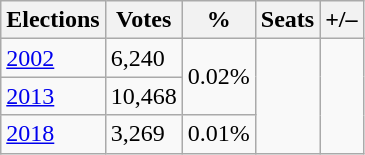<table class="wikitable">
<tr>
<th>Elections</th>
<th>Votes</th>
<th>%</th>
<th>Seats</th>
<th>+/–</th>
</tr>
<tr>
<td><a href='#'>2002</a></td>
<td>6,240</td>
<td rowspan="2">0.02%</td>
<td rowspan="3"></td>
<td rowspan="3"></td>
</tr>
<tr>
<td><a href='#'>2013</a></td>
<td>10,468</td>
</tr>
<tr>
<td><a href='#'>2018</a></td>
<td>3,269</td>
<td>0.01%</td>
</tr>
</table>
